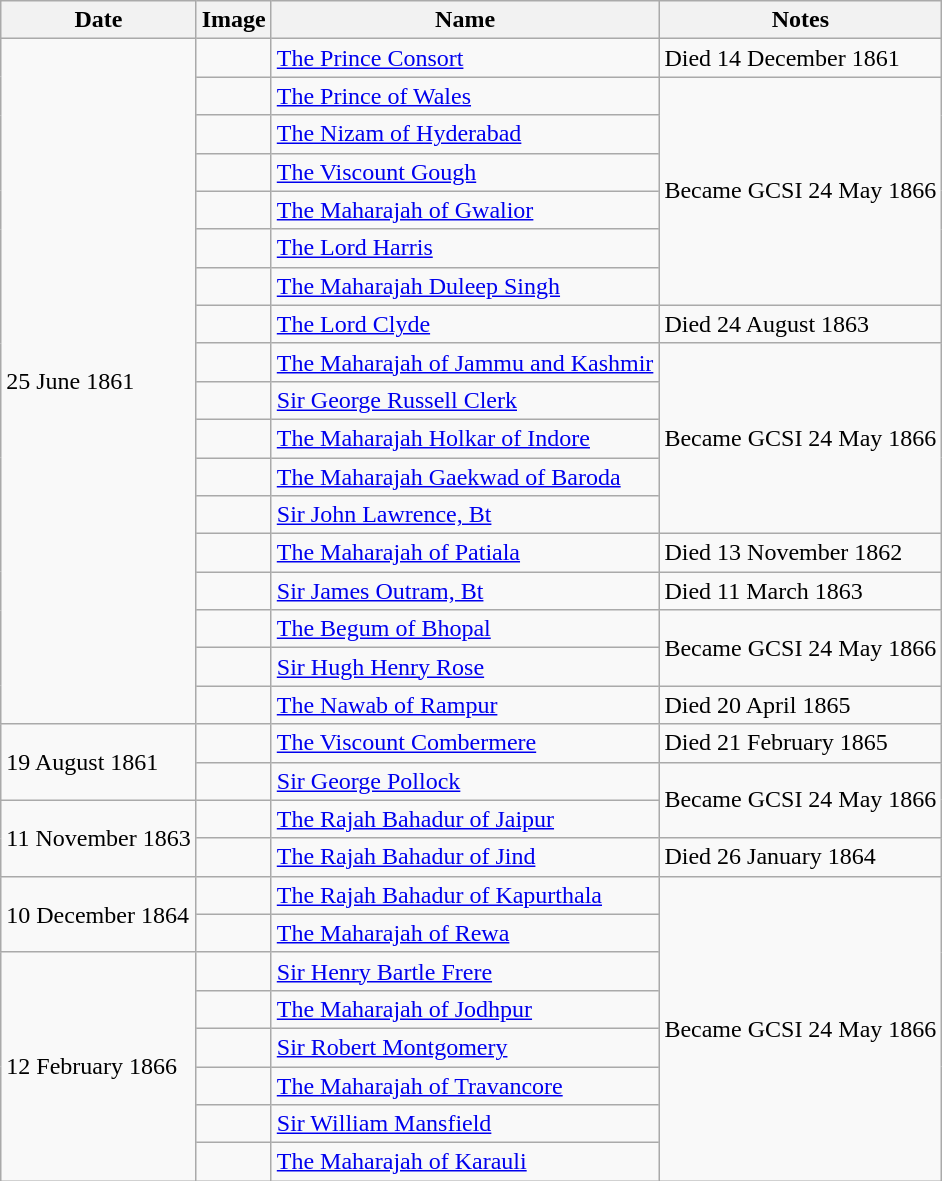<table class="wikitable">
<tr>
<th>Date</th>
<th>Image</th>
<th>Name</th>
<th>Notes</th>
</tr>
<tr>
<td rowspan=18>25 June 1861</td>
<td></td>
<td><a href='#'>The Prince Consort</a></td>
<td>Died 14 December 1861</td>
</tr>
<tr>
<td></td>
<td><a href='#'>The Prince of Wales</a></td>
<td rowspan=6>Became GCSI 24 May 1866</td>
</tr>
<tr>
<td></td>
<td><a href='#'>The Nizam of Hyderabad</a></td>
</tr>
<tr>
<td></td>
<td><a href='#'>The Viscount Gough</a></td>
</tr>
<tr>
<td></td>
<td><a href='#'>The Maharajah of Gwalior</a></td>
</tr>
<tr>
<td></td>
<td><a href='#'>The Lord Harris</a></td>
</tr>
<tr>
<td></td>
<td><a href='#'>The Maharajah Duleep Singh</a></td>
</tr>
<tr>
<td></td>
<td><a href='#'>The Lord Clyde</a></td>
<td>Died 24 August 1863</td>
</tr>
<tr>
<td></td>
<td><a href='#'>The Maharajah of Jammu and Kashmir</a></td>
<td rowspan="5">Became GCSI 24 May 1866</td>
</tr>
<tr>
<td></td>
<td><a href='#'>Sir George Russell Clerk</a></td>
</tr>
<tr>
<td></td>
<td><a href='#'>The Maharajah Holkar of Indore</a></td>
</tr>
<tr>
<td></td>
<td><a href='#'>The Maharajah Gaekwad of Baroda</a></td>
</tr>
<tr>
<td></td>
<td><a href='#'>Sir John Lawrence, Bt</a></td>
</tr>
<tr>
<td></td>
<td><a href='#'>The Maharajah of Patiala</a></td>
<td>Died 13 November 1862</td>
</tr>
<tr>
<td></td>
<td><a href='#'>Sir James Outram, Bt</a></td>
<td>Died 11 March 1863</td>
</tr>
<tr>
<td></td>
<td><a href='#'>The Begum of Bhopal</a></td>
<td rowspan=2>Became GCSI 24 May 1866</td>
</tr>
<tr>
<td></td>
<td><a href='#'>Sir Hugh Henry Rose</a></td>
</tr>
<tr>
<td></td>
<td><a href='#'>The Nawab of Rampur</a></td>
<td>Died 20 April 1865</td>
</tr>
<tr>
<td rowspan=2>19 August 1861</td>
<td></td>
<td><a href='#'>The Viscount Combermere</a></td>
<td>Died 21 February 1865</td>
</tr>
<tr>
<td></td>
<td><a href='#'>Sir George Pollock</a></td>
<td rowspan="2">Became GCSI 24 May 1866</td>
</tr>
<tr>
<td rowspan=2>11 November 1863</td>
<td></td>
<td><a href='#'>The Rajah Bahadur of Jaipur</a></td>
</tr>
<tr>
<td></td>
<td><a href='#'>The Rajah Bahadur of Jind</a></td>
<td>Died 26 January 1864</td>
</tr>
<tr>
<td rowspan=2>10 December 1864</td>
<td></td>
<td><a href='#'>The Rajah Bahadur of Kapurthala</a></td>
<td rowspan=8>Became GCSI 24 May 1866</td>
</tr>
<tr>
<td></td>
<td><a href='#'>The Maharajah of Rewa</a></td>
</tr>
<tr>
<td rowspan=6>12 February 1866</td>
<td></td>
<td><a href='#'>Sir Henry Bartle Frere</a></td>
</tr>
<tr>
<td></td>
<td><a href='#'>The Maharajah of Jodhpur</a></td>
</tr>
<tr>
<td></td>
<td><a href='#'>Sir Robert Montgomery</a></td>
</tr>
<tr>
<td></td>
<td><a href='#'>The Maharajah of Travancore</a></td>
</tr>
<tr>
<td></td>
<td><a href='#'>Sir William Mansfield</a></td>
</tr>
<tr>
<td></td>
<td><a href='#'>The Maharajah of Karauli</a></td>
</tr>
</table>
